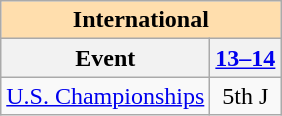<table class="wikitable" style="text-align:center">
<tr>
<th colspan="2" style="background-color: #ffdead; " align="center">International</th>
</tr>
<tr>
<th>Event</th>
<th><a href='#'>13–14</a></th>
</tr>
<tr>
<td align=left><a href='#'>U.S. Championships</a></td>
<td>5th J</td>
</tr>
</table>
